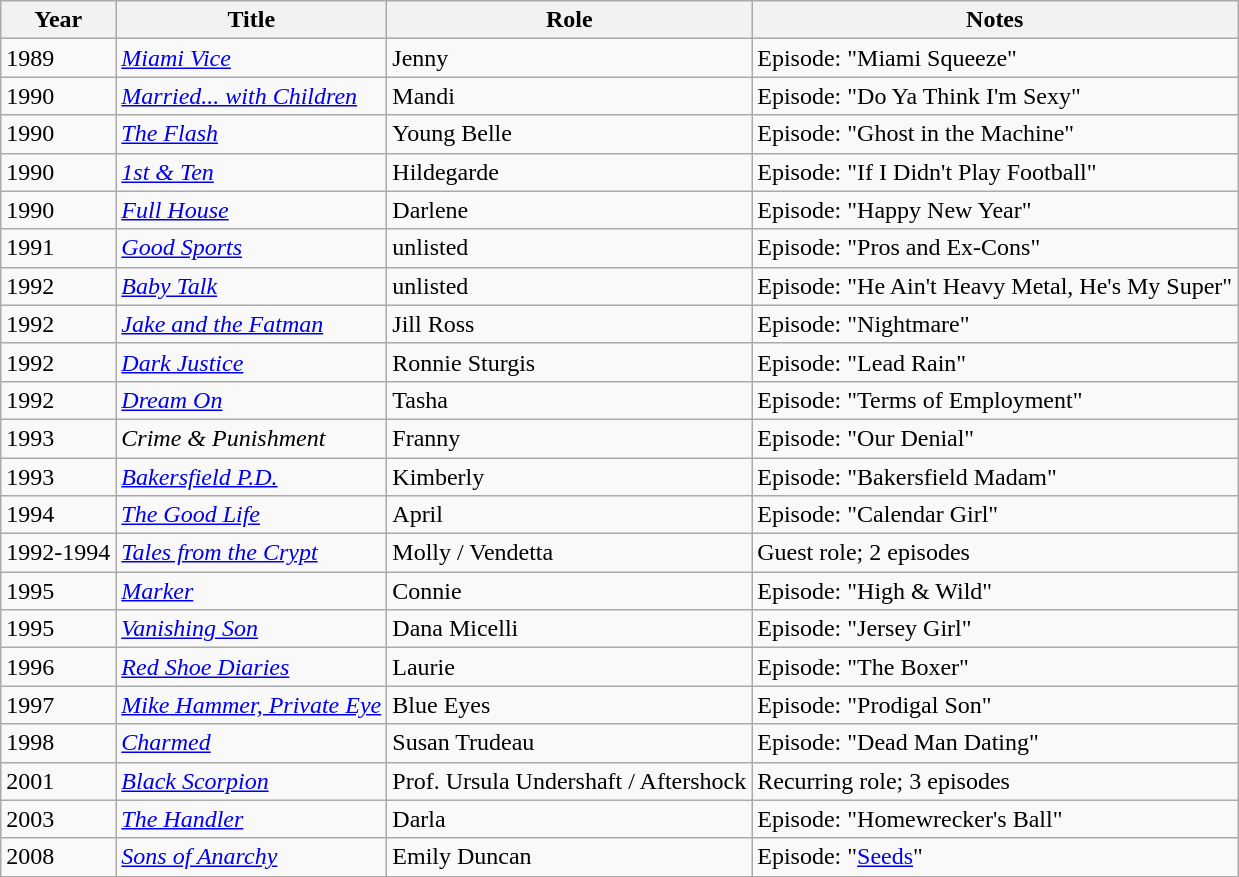<table class="wikitable sortable">
<tr>
<th>Year</th>
<th>Title</th>
<th>Role</th>
<th>Notes</th>
</tr>
<tr>
<td>1989</td>
<td><em><a href='#'>Miami Vice</a></em></td>
<td>Jenny</td>
<td>Episode: "Miami Squeeze"</td>
</tr>
<tr>
<td>1990</td>
<td><em><a href='#'>Married... with Children</a></em></td>
<td>Mandi</td>
<td>Episode: "Do Ya Think I'm Sexy"</td>
</tr>
<tr>
<td>1990</td>
<td><em><a href='#'>The Flash</a></em></td>
<td>Young Belle</td>
<td>Episode: "Ghost in the Machine"</td>
</tr>
<tr>
<td>1990</td>
<td><em><a href='#'>1st & Ten</a></em></td>
<td>Hildegarde</td>
<td>Episode: "If I Didn't Play Football"</td>
</tr>
<tr>
<td>1990</td>
<td><em><a href='#'>Full House</a></em></td>
<td>Darlene</td>
<td>Episode: "Happy New Year"</td>
</tr>
<tr>
<td>1991</td>
<td><em><a href='#'>Good Sports</a></em></td>
<td>unlisted</td>
<td>Episode: "Pros and Ex-Cons"</td>
</tr>
<tr>
<td>1992</td>
<td><em><a href='#'>Baby Talk</a></em></td>
<td>unlisted</td>
<td>Episode: "He Ain't Heavy Metal, He's My Super"</td>
</tr>
<tr>
<td>1992</td>
<td><em><a href='#'>Jake and the Fatman</a></em></td>
<td>Jill Ross</td>
<td>Episode: "Nightmare"</td>
</tr>
<tr>
<td>1992</td>
<td><em><a href='#'>Dark Justice</a></em></td>
<td>Ronnie Sturgis</td>
<td>Episode: "Lead Rain"</td>
</tr>
<tr>
<td>1992</td>
<td><em><a href='#'>Dream On</a></em></td>
<td>Tasha</td>
<td>Episode: "Terms of Employment"</td>
</tr>
<tr>
<td>1993</td>
<td><em>Crime & Punishment</em></td>
<td>Franny</td>
<td>Episode: "Our Denial"</td>
</tr>
<tr>
<td>1993</td>
<td><em><a href='#'>Bakersfield P.D.</a></em></td>
<td>Kimberly</td>
<td>Episode: "Bakersfield Madam"</td>
</tr>
<tr>
<td>1994</td>
<td><em><a href='#'>The Good Life</a></em></td>
<td>April</td>
<td>Episode: "Calendar Girl"</td>
</tr>
<tr>
<td>1992-1994</td>
<td><em><a href='#'>Tales from the Crypt</a></em></td>
<td>Molly / Vendetta</td>
<td>Guest role; 2 episodes</td>
</tr>
<tr>
<td>1995</td>
<td><em><a href='#'>Marker</a></em></td>
<td>Connie</td>
<td>Episode: "High & Wild"</td>
</tr>
<tr>
<td>1995</td>
<td><em><a href='#'>Vanishing Son</a></em></td>
<td>Dana Micelli</td>
<td>Episode: "Jersey Girl"</td>
</tr>
<tr>
<td>1996</td>
<td><em><a href='#'>Red Shoe Diaries</a></em></td>
<td>Laurie</td>
<td>Episode: "The Boxer"</td>
</tr>
<tr>
<td>1997</td>
<td><em><a href='#'>Mike Hammer, Private Eye</a></em></td>
<td>Blue Eyes</td>
<td>Episode: "Prodigal Son"</td>
</tr>
<tr>
<td>1998</td>
<td><em><a href='#'>Charmed</a></em></td>
<td>Susan Trudeau</td>
<td>Episode: "Dead Man Dating"</td>
</tr>
<tr>
<td>2001</td>
<td><em><a href='#'>Black Scorpion</a></em></td>
<td>Prof. Ursula Undershaft / Aftershock</td>
<td>Recurring role; 3 episodes</td>
</tr>
<tr>
<td>2003</td>
<td><em><a href='#'>The Handler</a></em></td>
<td>Darla</td>
<td>Episode: "Homewrecker's Ball"</td>
</tr>
<tr>
<td>2008</td>
<td><em><a href='#'>Sons of Anarchy</a></em></td>
<td>Emily Duncan</td>
<td>Episode: "<a href='#'>Seeds</a>"</td>
</tr>
</table>
